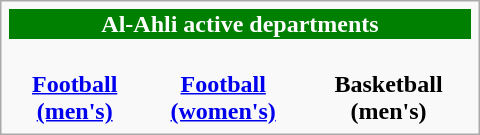<table class="infobox" style="width: 20em; font-size: 95%em;">
<tr style="color:white; background:green; text-align:center;">
<th colspan="3" style="text-align: center">Al-Ahli active departments</th>
</tr>
<tr style="text-align: center">
<td><br><strong><a href='#'>Football<br>(men's)</a></strong></td>
<td><br><strong><a href='#'>Football<br>(women's)</a></strong></td>
<td><br><strong>Basketball<br>(men's)</strong></td>
</tr>
</table>
